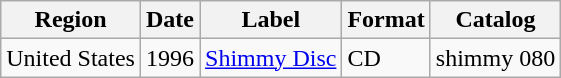<table class="wikitable">
<tr>
<th>Region</th>
<th>Date</th>
<th>Label</th>
<th>Format</th>
<th>Catalog</th>
</tr>
<tr>
<td>United States</td>
<td>1996</td>
<td><a href='#'>Shimmy Disc</a></td>
<td>CD</td>
<td>shimmy 080</td>
</tr>
</table>
